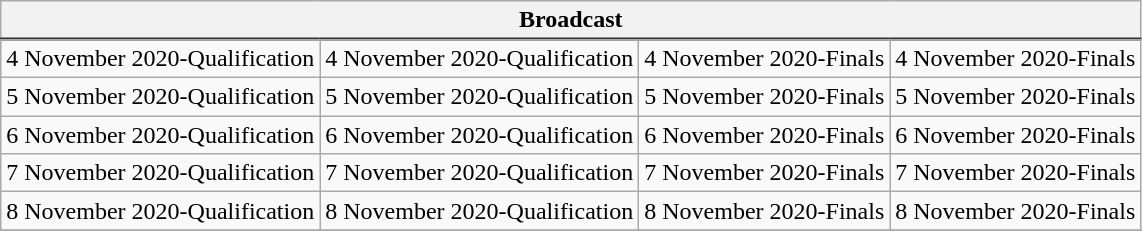<table class=wikitable style="text-align:center;">
<tr>
<th colspan=4>Broadcast</th>
</tr>
<tr style="border-top: 2px solid #333333;">
</tr>
<tr>
<td>4 November 2020-Qualification </td>
<td>4 November 2020-Qualification </td>
<td>4 November 2020-Finals </td>
<td>4 November 2020-Finals </td>
</tr>
<tr>
<td>5 November 2020-Qualification </td>
<td>5 November 2020-Qualification </td>
<td>5 November 2020-Finals </td>
<td>5 November 2020-Finals </td>
</tr>
<tr>
<td>6 November 2020-Qualification </td>
<td>6 November 2020-Qualification </td>
<td>6 November 2020-Finals </td>
<td>6 November 2020-Finals </td>
</tr>
<tr>
<td>7 November 2020-Qualification </td>
<td>7 November 2020-Qualification </td>
<td>7 November 2020-Finals </td>
<td>7 November 2020-Finals </td>
</tr>
<tr>
<td>8 November 2020-Qualification </td>
<td>8 November 2020-Qualification </td>
<td>8 November 2020-Finals </td>
<td>8 November 2020-Finals </td>
</tr>
<tr>
</tr>
</table>
